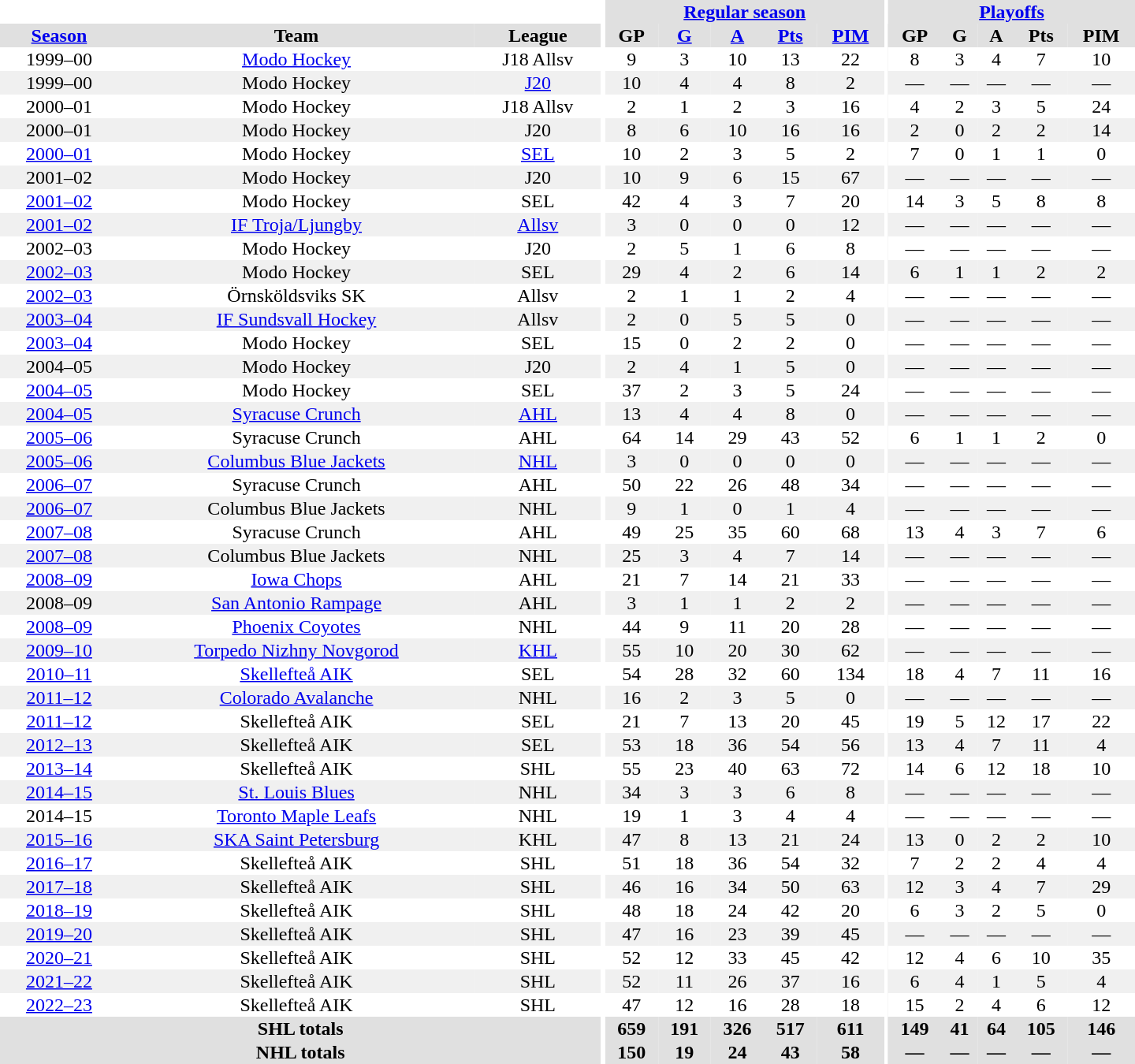<table border="0" cellpadding="1" cellspacing="0" style="text-align:center; width:60em">
<tr bgcolor="#e0e0e0">
<th colspan="3" bgcolor="#ffffff"></th>
<th rowspan="100" bgcolor="#ffffff"></th>
<th colspan="5"><a href='#'>Regular season</a></th>
<th rowspan="100" bgcolor="#ffffff"></th>
<th colspan="5"><a href='#'>Playoffs</a></th>
</tr>
<tr bgcolor="#e0e0e0">
<th><a href='#'>Season</a></th>
<th>Team</th>
<th>League</th>
<th>GP</th>
<th><a href='#'>G</a></th>
<th><a href='#'>A</a></th>
<th><a href='#'>Pts</a></th>
<th><a href='#'>PIM</a></th>
<th>GP</th>
<th>G</th>
<th>A</th>
<th>Pts</th>
<th>PIM</th>
</tr>
<tr>
<td>1999–00</td>
<td><a href='#'>Modo Hockey</a></td>
<td>J18 Allsv</td>
<td>9</td>
<td>3</td>
<td>10</td>
<td>13</td>
<td>22</td>
<td>8</td>
<td>3</td>
<td>4</td>
<td>7</td>
<td>10</td>
</tr>
<tr bgcolor="#f0f0f0">
<td>1999–00</td>
<td>Modo Hockey</td>
<td><a href='#'>J20</a></td>
<td>10</td>
<td>4</td>
<td>4</td>
<td>8</td>
<td>2</td>
<td>—</td>
<td>—</td>
<td>—</td>
<td>—</td>
<td>—</td>
</tr>
<tr>
<td>2000–01</td>
<td>Modo Hockey</td>
<td>J18 Allsv</td>
<td>2</td>
<td>1</td>
<td>2</td>
<td>3</td>
<td>16</td>
<td>4</td>
<td>2</td>
<td>3</td>
<td>5</td>
<td>24</td>
</tr>
<tr bgcolor="#f0f0f0">
<td>2000–01</td>
<td>Modo Hockey</td>
<td>J20</td>
<td>8</td>
<td>6</td>
<td>10</td>
<td>16</td>
<td>16</td>
<td>2</td>
<td>0</td>
<td>2</td>
<td>2</td>
<td>14</td>
</tr>
<tr>
<td><a href='#'>2000–01</a></td>
<td>Modo Hockey</td>
<td><a href='#'>SEL</a></td>
<td>10</td>
<td>2</td>
<td>3</td>
<td>5</td>
<td>2</td>
<td>7</td>
<td>0</td>
<td>1</td>
<td>1</td>
<td>0</td>
</tr>
<tr bgcolor="#f0f0f0">
<td>2001–02</td>
<td>Modo Hockey</td>
<td>J20</td>
<td>10</td>
<td>9</td>
<td>6</td>
<td>15</td>
<td>67</td>
<td>—</td>
<td>—</td>
<td>—</td>
<td>—</td>
<td>—</td>
</tr>
<tr>
<td><a href='#'>2001–02</a></td>
<td>Modo Hockey</td>
<td>SEL</td>
<td>42</td>
<td>4</td>
<td>3</td>
<td>7</td>
<td>20</td>
<td>14</td>
<td>3</td>
<td>5</td>
<td>8</td>
<td>8</td>
</tr>
<tr bgcolor="#f0f0f0">
<td><a href='#'>2001–02</a></td>
<td><a href='#'>IF Troja/Ljungby</a></td>
<td><a href='#'>Allsv</a></td>
<td>3</td>
<td>0</td>
<td>0</td>
<td>0</td>
<td>12</td>
<td>—</td>
<td>—</td>
<td>—</td>
<td>—</td>
<td>—</td>
</tr>
<tr>
<td>2002–03</td>
<td>Modo Hockey</td>
<td>J20</td>
<td>2</td>
<td>5</td>
<td>1</td>
<td>6</td>
<td>8</td>
<td>—</td>
<td>—</td>
<td>—</td>
<td>—</td>
<td>—</td>
</tr>
<tr bgcolor="#f0f0f0">
<td><a href='#'>2002–03</a></td>
<td>Modo Hockey</td>
<td>SEL</td>
<td>29</td>
<td>4</td>
<td>2</td>
<td>6</td>
<td>14</td>
<td>6</td>
<td>1</td>
<td>1</td>
<td>2</td>
<td>2</td>
</tr>
<tr>
<td><a href='#'>2002–03</a></td>
<td>Örnsköldsviks SK</td>
<td>Allsv</td>
<td>2</td>
<td>1</td>
<td>1</td>
<td>2</td>
<td>4</td>
<td>—</td>
<td>—</td>
<td>—</td>
<td>—</td>
<td>—</td>
</tr>
<tr bgcolor="#f0f0f0">
<td><a href='#'>2003–04</a></td>
<td><a href='#'>IF Sundsvall Hockey</a></td>
<td>Allsv</td>
<td>2</td>
<td>0</td>
<td>5</td>
<td>5</td>
<td>0</td>
<td>—</td>
<td>—</td>
<td>—</td>
<td>—</td>
<td>—</td>
</tr>
<tr>
<td><a href='#'>2003–04</a></td>
<td>Modo Hockey</td>
<td>SEL</td>
<td>15</td>
<td>0</td>
<td>2</td>
<td>2</td>
<td>0</td>
<td>—</td>
<td>—</td>
<td>—</td>
<td>—</td>
<td>—</td>
</tr>
<tr bgcolor="#f0f0f0">
<td>2004–05</td>
<td>Modo Hockey</td>
<td>J20</td>
<td>2</td>
<td>4</td>
<td>1</td>
<td>5</td>
<td>0</td>
<td>—</td>
<td>—</td>
<td>—</td>
<td>—</td>
<td>—</td>
</tr>
<tr>
<td><a href='#'>2004–05</a></td>
<td>Modo Hockey</td>
<td>SEL</td>
<td>37</td>
<td>2</td>
<td>3</td>
<td>5</td>
<td>24</td>
<td>—</td>
<td>—</td>
<td>—</td>
<td>—</td>
<td>—</td>
</tr>
<tr bgcolor="#f0f0f0">
<td><a href='#'>2004–05</a></td>
<td><a href='#'>Syracuse Crunch</a></td>
<td><a href='#'>AHL</a></td>
<td>13</td>
<td>4</td>
<td>4</td>
<td>8</td>
<td>0</td>
<td>—</td>
<td>—</td>
<td>—</td>
<td>—</td>
<td>—</td>
</tr>
<tr>
<td><a href='#'>2005–06</a></td>
<td>Syracuse Crunch</td>
<td>AHL</td>
<td>64</td>
<td>14</td>
<td>29</td>
<td>43</td>
<td>52</td>
<td>6</td>
<td>1</td>
<td>1</td>
<td>2</td>
<td>0</td>
</tr>
<tr bgcolor="#f0f0f0">
<td><a href='#'>2005–06</a></td>
<td><a href='#'>Columbus Blue Jackets</a></td>
<td><a href='#'>NHL</a></td>
<td>3</td>
<td>0</td>
<td>0</td>
<td>0</td>
<td>0</td>
<td>—</td>
<td>—</td>
<td>—</td>
<td>—</td>
<td>—</td>
</tr>
<tr>
<td><a href='#'>2006–07</a></td>
<td>Syracuse Crunch</td>
<td>AHL</td>
<td>50</td>
<td>22</td>
<td>26</td>
<td>48</td>
<td>34</td>
<td>—</td>
<td>—</td>
<td>—</td>
<td>—</td>
<td>—</td>
</tr>
<tr bgcolor="#f0f0f0">
<td><a href='#'>2006–07</a></td>
<td>Columbus Blue Jackets</td>
<td>NHL</td>
<td>9</td>
<td>1</td>
<td>0</td>
<td>1</td>
<td>4</td>
<td>—</td>
<td>—</td>
<td>—</td>
<td>—</td>
<td>—</td>
</tr>
<tr>
<td><a href='#'>2007–08</a></td>
<td>Syracuse Crunch</td>
<td>AHL</td>
<td>49</td>
<td>25</td>
<td>35</td>
<td>60</td>
<td>68</td>
<td>13</td>
<td>4</td>
<td>3</td>
<td>7</td>
<td>6</td>
</tr>
<tr bgcolor="#f0f0f0">
<td><a href='#'>2007–08</a></td>
<td>Columbus Blue Jackets</td>
<td>NHL</td>
<td>25</td>
<td>3</td>
<td>4</td>
<td>7</td>
<td>14</td>
<td>—</td>
<td>—</td>
<td>—</td>
<td>—</td>
<td>—</td>
</tr>
<tr>
<td><a href='#'>2008–09</a></td>
<td><a href='#'>Iowa Chops</a></td>
<td>AHL</td>
<td>21</td>
<td>7</td>
<td>14</td>
<td>21</td>
<td>33</td>
<td>—</td>
<td>—</td>
<td>—</td>
<td>—</td>
<td>—</td>
</tr>
<tr bgcolor="#f0f0f0">
<td>2008–09</td>
<td><a href='#'>San Antonio Rampage</a></td>
<td>AHL</td>
<td>3</td>
<td>1</td>
<td>1</td>
<td>2</td>
<td>2</td>
<td>—</td>
<td>—</td>
<td>—</td>
<td>—</td>
<td>—</td>
</tr>
<tr>
<td><a href='#'>2008–09</a></td>
<td><a href='#'>Phoenix Coyotes</a></td>
<td>NHL</td>
<td>44</td>
<td>9</td>
<td>11</td>
<td>20</td>
<td>28</td>
<td>—</td>
<td>—</td>
<td>—</td>
<td>—</td>
<td>—</td>
</tr>
<tr bgcolor="#f0f0f0">
<td><a href='#'>2009–10</a></td>
<td><a href='#'>Torpedo Nizhny Novgorod</a></td>
<td><a href='#'>KHL</a></td>
<td>55</td>
<td>10</td>
<td>20</td>
<td>30</td>
<td>62</td>
<td>—</td>
<td>—</td>
<td>—</td>
<td>—</td>
<td>—</td>
</tr>
<tr>
<td><a href='#'>2010–11</a></td>
<td><a href='#'>Skellefteå AIK</a></td>
<td>SEL</td>
<td>54</td>
<td>28</td>
<td>32</td>
<td>60</td>
<td>134</td>
<td>18</td>
<td>4</td>
<td>7</td>
<td>11</td>
<td>16</td>
</tr>
<tr bgcolor="#f0f0f0">
<td><a href='#'>2011–12</a></td>
<td><a href='#'>Colorado Avalanche</a></td>
<td>NHL</td>
<td>16</td>
<td>2</td>
<td>3</td>
<td>5</td>
<td>0</td>
<td>—</td>
<td>—</td>
<td>—</td>
<td>—</td>
<td>—</td>
</tr>
<tr>
<td><a href='#'>2011–12</a></td>
<td>Skellefteå AIK</td>
<td>SEL</td>
<td>21</td>
<td>7</td>
<td>13</td>
<td>20</td>
<td>45</td>
<td>19</td>
<td>5</td>
<td>12</td>
<td>17</td>
<td>22</td>
</tr>
<tr bgcolor="#f0f0f0">
<td><a href='#'>2012–13</a></td>
<td>Skellefteå AIK</td>
<td>SEL</td>
<td>53</td>
<td>18</td>
<td>36</td>
<td>54</td>
<td>56</td>
<td>13</td>
<td>4</td>
<td>7</td>
<td>11</td>
<td>4</td>
</tr>
<tr>
<td><a href='#'>2013–14</a></td>
<td>Skellefteå AIK</td>
<td>SHL</td>
<td>55</td>
<td>23</td>
<td>40</td>
<td>63</td>
<td>72</td>
<td>14</td>
<td>6</td>
<td>12</td>
<td>18</td>
<td>10</td>
</tr>
<tr bgcolor="#f0f0f0">
<td><a href='#'>2014–15</a></td>
<td><a href='#'>St. Louis Blues</a></td>
<td>NHL</td>
<td>34</td>
<td>3</td>
<td>3</td>
<td>6</td>
<td>8</td>
<td>—</td>
<td>—</td>
<td>—</td>
<td>—</td>
<td>—</td>
</tr>
<tr>
<td>2014–15</td>
<td><a href='#'>Toronto Maple Leafs</a></td>
<td>NHL</td>
<td>19</td>
<td>1</td>
<td>3</td>
<td>4</td>
<td>4</td>
<td>—</td>
<td>—</td>
<td>—</td>
<td>—</td>
<td>—</td>
</tr>
<tr bgcolor="#f0f0f0">
<td><a href='#'>2015–16</a></td>
<td><a href='#'>SKA Saint Petersburg</a></td>
<td>KHL</td>
<td>47</td>
<td>8</td>
<td>13</td>
<td>21</td>
<td>24</td>
<td>13</td>
<td>0</td>
<td>2</td>
<td>2</td>
<td>10</td>
</tr>
<tr>
<td><a href='#'>2016–17</a></td>
<td>Skellefteå AIK</td>
<td>SHL</td>
<td>51</td>
<td>18</td>
<td>36</td>
<td>54</td>
<td>32</td>
<td>7</td>
<td>2</td>
<td>2</td>
<td>4</td>
<td>4</td>
</tr>
<tr bgcolor="#f0f0f0">
<td><a href='#'>2017–18</a></td>
<td>Skellefteå AIK</td>
<td>SHL</td>
<td>46</td>
<td>16</td>
<td>34</td>
<td>50</td>
<td>63</td>
<td>12</td>
<td>3</td>
<td>4</td>
<td>7</td>
<td>29</td>
</tr>
<tr>
<td><a href='#'>2018–19</a></td>
<td>Skellefteå AIK</td>
<td>SHL</td>
<td>48</td>
<td>18</td>
<td>24</td>
<td>42</td>
<td>20</td>
<td>6</td>
<td>3</td>
<td>2</td>
<td>5</td>
<td>0</td>
</tr>
<tr bgcolor="#f0f0f0">
<td><a href='#'>2019–20</a></td>
<td>Skellefteå AIK</td>
<td>SHL</td>
<td>47</td>
<td>16</td>
<td>23</td>
<td>39</td>
<td>45</td>
<td>—</td>
<td>—</td>
<td>—</td>
<td>—</td>
<td>—</td>
</tr>
<tr>
<td><a href='#'>2020–21</a></td>
<td>Skellefteå AIK</td>
<td>SHL</td>
<td>52</td>
<td>12</td>
<td>33</td>
<td>45</td>
<td>42</td>
<td>12</td>
<td>4</td>
<td>6</td>
<td>10</td>
<td>35</td>
</tr>
<tr bgcolor="#f0f0f0">
<td><a href='#'>2021–22</a></td>
<td>Skellefteå AIK</td>
<td>SHL</td>
<td>52</td>
<td>11</td>
<td>26</td>
<td>37</td>
<td>16</td>
<td>6</td>
<td>4</td>
<td>1</td>
<td>5</td>
<td>4</td>
</tr>
<tr>
<td><a href='#'>2022–23</a></td>
<td>Skellefteå AIK</td>
<td>SHL</td>
<td>47</td>
<td>12</td>
<td>16</td>
<td>28</td>
<td>18</td>
<td>15</td>
<td>2</td>
<td>4</td>
<td>6</td>
<td>12</td>
</tr>
<tr bgcolor="#e0e0e0">
<th colspan="3">SHL totals</th>
<th>659</th>
<th>191</th>
<th>326</th>
<th>517</th>
<th>611</th>
<th>149</th>
<th>41</th>
<th>64</th>
<th>105</th>
<th>146</th>
</tr>
<tr bgcolor="#e0e0e0">
<th colspan="3">NHL totals</th>
<th>150</th>
<th>19</th>
<th>24</th>
<th>43</th>
<th>58</th>
<th>—</th>
<th>—</th>
<th>—</th>
<th>—</th>
<th>—</th>
</tr>
</table>
